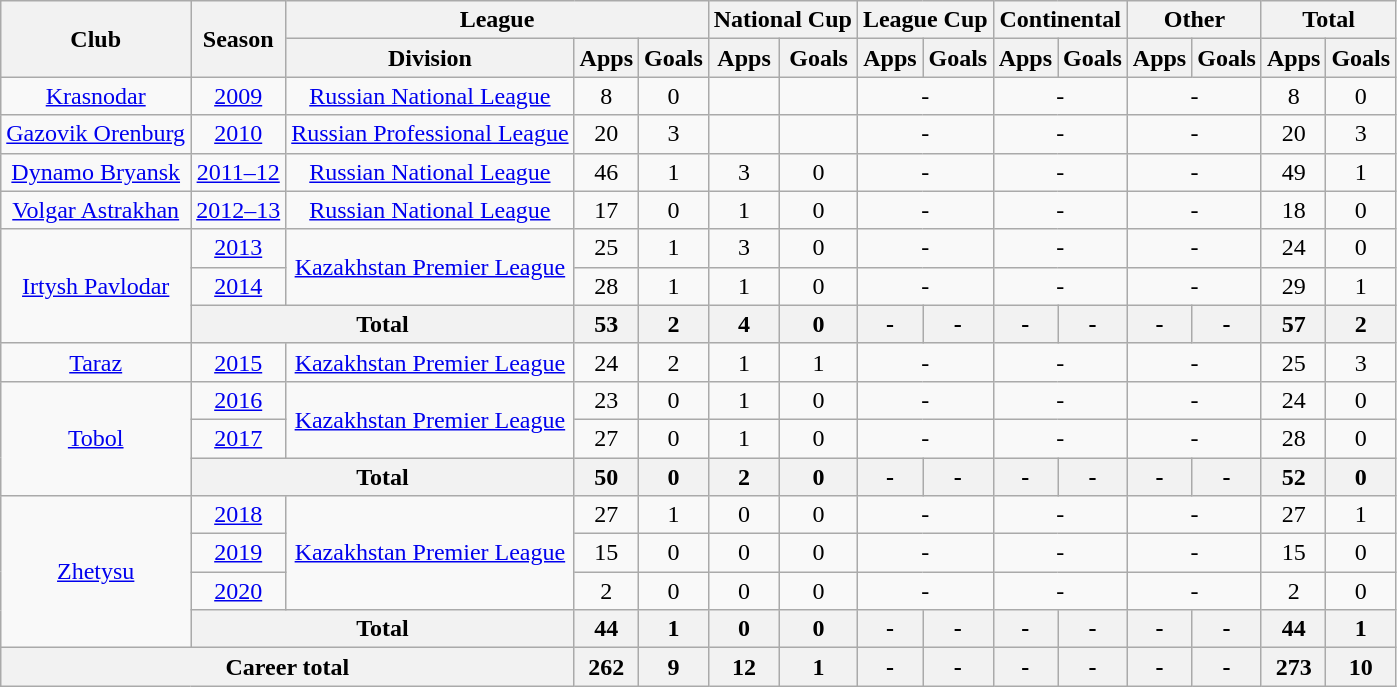<table class="wikitable" style="text-align: center;">
<tr>
<th rowspan="2">Club</th>
<th rowspan="2">Season</th>
<th colspan="3">League</th>
<th colspan="2">National Cup</th>
<th colspan="2">League Cup</th>
<th colspan="2">Continental</th>
<th colspan="2">Other</th>
<th colspan="2">Total</th>
</tr>
<tr>
<th>Division</th>
<th>Apps</th>
<th>Goals</th>
<th>Apps</th>
<th>Goals</th>
<th>Apps</th>
<th>Goals</th>
<th>Apps</th>
<th>Goals</th>
<th>Apps</th>
<th>Goals</th>
<th>Apps</th>
<th>Goals</th>
</tr>
<tr>
<td valign="center"><a href='#'>Krasnodar</a></td>
<td><a href='#'>2009</a></td>
<td><a href='#'>Russian National League</a></td>
<td>8</td>
<td>0</td>
<td></td>
<td></td>
<td colspan="2">-</td>
<td colspan="2">-</td>
<td colspan="2">-</td>
<td>8</td>
<td>0</td>
</tr>
<tr>
<td valign="center"><a href='#'>Gazovik Orenburg</a></td>
<td><a href='#'>2010</a></td>
<td><a href='#'>Russian Professional League</a></td>
<td>20</td>
<td>3</td>
<td></td>
<td></td>
<td colspan="2">-</td>
<td colspan="2">-</td>
<td colspan="2">-</td>
<td>20</td>
<td>3</td>
</tr>
<tr>
<td valign="center"><a href='#'>Dynamo Bryansk</a></td>
<td><a href='#'>2011–12</a></td>
<td><a href='#'>Russian National League</a></td>
<td>46</td>
<td>1</td>
<td>3</td>
<td>0</td>
<td colspan="2">-</td>
<td colspan="2">-</td>
<td colspan="2">-</td>
<td>49</td>
<td>1</td>
</tr>
<tr>
<td valign="center"><a href='#'>Volgar Astrakhan</a></td>
<td><a href='#'>2012–13</a></td>
<td><a href='#'>Russian National League</a></td>
<td>17</td>
<td>0</td>
<td>1</td>
<td>0</td>
<td colspan="2">-</td>
<td colspan="2">-</td>
<td colspan="2">-</td>
<td>18</td>
<td>0</td>
</tr>
<tr>
<td rowspan="3" valign="center"><a href='#'>Irtysh Pavlodar</a></td>
<td><a href='#'>2013</a></td>
<td rowspan="2" valign="center"><a href='#'>Kazakhstan Premier League</a></td>
<td>25</td>
<td>1</td>
<td>3</td>
<td>0</td>
<td colspan="2">-</td>
<td colspan="2">-</td>
<td colspan="2">-</td>
<td>24</td>
<td>0</td>
</tr>
<tr>
<td><a href='#'>2014</a></td>
<td>28</td>
<td>1</td>
<td>1</td>
<td>0</td>
<td colspan="2">-</td>
<td colspan="2">-</td>
<td colspan="2">-</td>
<td>29</td>
<td>1</td>
</tr>
<tr>
<th colspan="2">Total</th>
<th>53</th>
<th>2</th>
<th>4</th>
<th>0</th>
<th>-</th>
<th>-</th>
<th>-</th>
<th>-</th>
<th>-</th>
<th>-</th>
<th>57</th>
<th>2</th>
</tr>
<tr>
<td valign="center"><a href='#'>Taraz</a></td>
<td><a href='#'>2015</a></td>
<td><a href='#'>Kazakhstan Premier League</a></td>
<td>24</td>
<td>2</td>
<td>1</td>
<td>1</td>
<td colspan="2">-</td>
<td colspan="2">-</td>
<td colspan="2">-</td>
<td>25</td>
<td>3</td>
</tr>
<tr>
<td rowspan="3" valign="center"><a href='#'>Tobol</a></td>
<td><a href='#'>2016</a></td>
<td rowspan="2" valign="center"><a href='#'>Kazakhstan Premier League</a></td>
<td>23</td>
<td>0</td>
<td>1</td>
<td>0</td>
<td colspan="2">-</td>
<td colspan="2">-</td>
<td colspan="2">-</td>
<td>24</td>
<td>0</td>
</tr>
<tr>
<td><a href='#'>2017</a></td>
<td>27</td>
<td>0</td>
<td>1</td>
<td>0</td>
<td colspan="2">-</td>
<td colspan="2">-</td>
<td colspan="2">-</td>
<td>28</td>
<td>0</td>
</tr>
<tr>
<th colspan="2">Total</th>
<th>50</th>
<th>0</th>
<th>2</th>
<th>0</th>
<th>-</th>
<th>-</th>
<th>-</th>
<th>-</th>
<th>-</th>
<th>-</th>
<th>52</th>
<th>0</th>
</tr>
<tr>
<td rowspan="4" valign="center"><a href='#'>Zhetysu</a></td>
<td><a href='#'>2018</a></td>
<td rowspan="3" valign="center"><a href='#'>Kazakhstan Premier League</a></td>
<td>27</td>
<td>1</td>
<td>0</td>
<td>0</td>
<td colspan="2">-</td>
<td colspan="2">-</td>
<td colspan="2">-</td>
<td>27</td>
<td>1</td>
</tr>
<tr>
<td><a href='#'>2019</a></td>
<td>15</td>
<td>0</td>
<td>0</td>
<td>0</td>
<td colspan="2">-</td>
<td colspan="2">-</td>
<td colspan="2">-</td>
<td>15</td>
<td>0</td>
</tr>
<tr>
<td><a href='#'>2020</a></td>
<td>2</td>
<td>0</td>
<td>0</td>
<td>0</td>
<td colspan="2">-</td>
<td colspan="2">-</td>
<td colspan="2">-</td>
<td>2</td>
<td>0</td>
</tr>
<tr>
<th colspan="2">Total</th>
<th>44</th>
<th>1</th>
<th>0</th>
<th>0</th>
<th>-</th>
<th>-</th>
<th>-</th>
<th>-</th>
<th>-</th>
<th>-</th>
<th>44</th>
<th>1</th>
</tr>
<tr>
<th colspan="3">Career total</th>
<th>262</th>
<th>9</th>
<th>12</th>
<th>1</th>
<th>-</th>
<th>-</th>
<th>-</th>
<th>-</th>
<th>-</th>
<th>-</th>
<th>273</th>
<th>10</th>
</tr>
</table>
